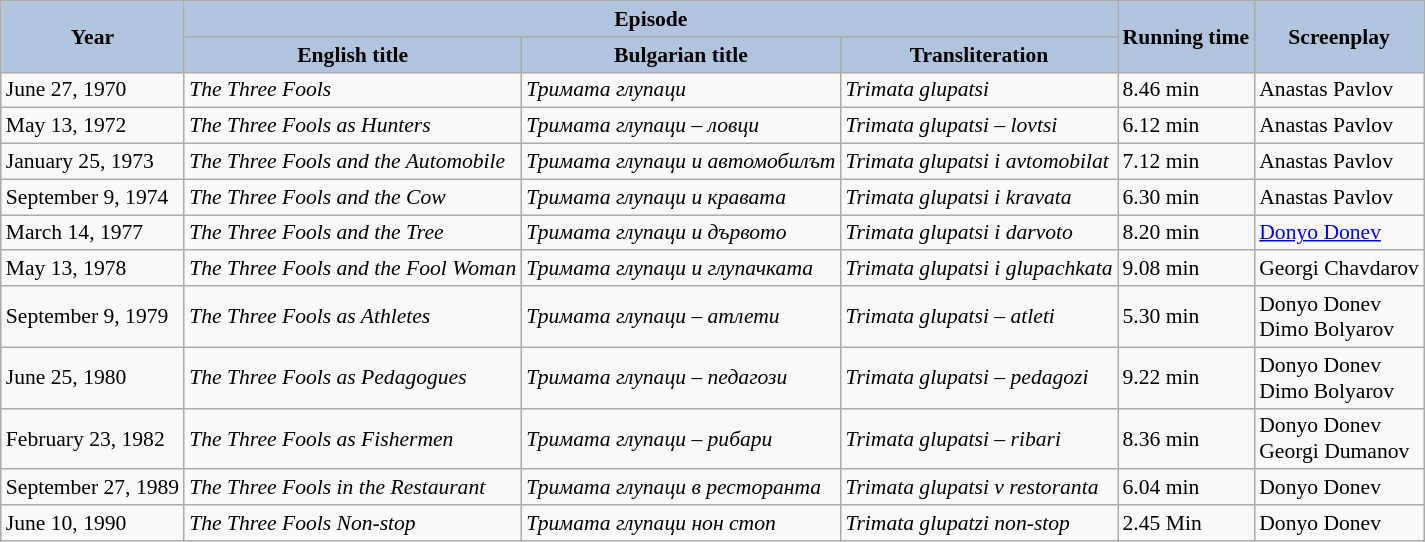<table class="wikitable" style="font-size: 90%;">
<tr>
<th rowspan="2" style="background:#B0C4DE;">Year</th>
<th colspan="3" style="background:#B0C4DE;">Episode</th>
<th rowspan="2" style="background:#B0C4DE;">Running time</th>
<th rowspan="2" style="background:#B0C4DE;">Screenplay</th>
</tr>
<tr>
<th style="background:#B0C4DE;">English title</th>
<th style="background:#B0C4DE;">Bulgarian title</th>
<th style="background:#B0C4DE;">Transliteration</th>
</tr>
<tr>
<td rowspan="1">June 27, 1970</td>
<td><em>The Three Fools</em></td>
<td><em>Тримата глупаци</em></td>
<td><em>Trimata glupatsi</em></td>
<td>8.46 min</td>
<td>Anastas Pavlov</td>
</tr>
<tr>
<td rowspan="1">May 13, 1972</td>
<td><em>The Three Fools as Hunters</em></td>
<td><em>Тримата глупаци – ловци</em></td>
<td><em>Trimata glupatsi – lovtsi</em></td>
<td>6.12 min</td>
<td>Anastas Pavlov</td>
</tr>
<tr>
<td rowspan="1">January 25, 1973</td>
<td><em>The Three Fools and the Automobile</em></td>
<td><em>Тримата глупаци и автомобилът</em></td>
<td><em>Trimata glupatsi i avtomobilat</em></td>
<td>7.12 min</td>
<td>Anastas Pavlov</td>
</tr>
<tr>
<td rowspan="1">September 9, 1974</td>
<td><em>The Three Fools and the Cow</em></td>
<td><em>Тримата глупаци и кравата</em></td>
<td><em>Trimata glupatsi i kravata</em></td>
<td>6.30 min</td>
<td>Anastas Pavlov</td>
</tr>
<tr>
<td rowspan="1">March 14, 1977</td>
<td><em>The Three Fools and the Tree</em></td>
<td><em>Тримата глупаци и дървото</em></td>
<td><em>Trimata glupatsi i darvoto</em></td>
<td>8.20 min</td>
<td><a href='#'>Donyo Donev</a></td>
</tr>
<tr>
<td rowspan="1">May 13, 1978</td>
<td><em>The Three Fools and the Fool Woman</em></td>
<td><em>Тримата глупаци и глупачката</em></td>
<td><em>Trimata glupatsi i glupachkata</em></td>
<td>9.08 min</td>
<td>Georgi Chavdarov</td>
</tr>
<tr>
<td rowspan="1">September 9, 1979</td>
<td><em>The Three Fools as Athletes</em></td>
<td><em>Тримата глупаци – атлети</em></td>
<td><em>Trimata glupatsi – atleti</em></td>
<td>5.30 min</td>
<td>Donyo Donev<br>Dimo Bolyarov</td>
</tr>
<tr>
<td rowspan="1">June 25, 1980</td>
<td><em>The Three Fools as Pedagogues</em></td>
<td><em>Тримата глупаци – педагози</em></td>
<td><em>Trimata glupatsi – pedagozi</em></td>
<td>9.22 min</td>
<td>Donyo Donev<br>Dimo Bolyarov</td>
</tr>
<tr>
<td rowspan="1">February 23, 1982</td>
<td><em>The Three Fools as Fishermen</em></td>
<td><em>Тримата глупаци – рибари</em></td>
<td><em>Trimata glupatsi – ribari</em></td>
<td>8.36 min</td>
<td>Donyo Donev<br>Georgi Dumanov</td>
</tr>
<tr>
<td rowspan="1">September 27, 1989</td>
<td><em>The Three Fools in the Restaurant</em></td>
<td><em>Тримата глупаци в ресторанта</em></td>
<td><em>Trimata glupatsi v restoranta</em></td>
<td>6.04 min</td>
<td>Donyo Donev</td>
</tr>
<tr>
<td rowspan="1">June 10, 1990</td>
<td><em>The Three Fools Non-stop</em></td>
<td><em>Тримата глупаци нон стоп</em></td>
<td><em>Trimata glupatzi non-stop</em></td>
<td>2.45 Min</td>
<td>Donyo Donev</td>
</tr>
</table>
